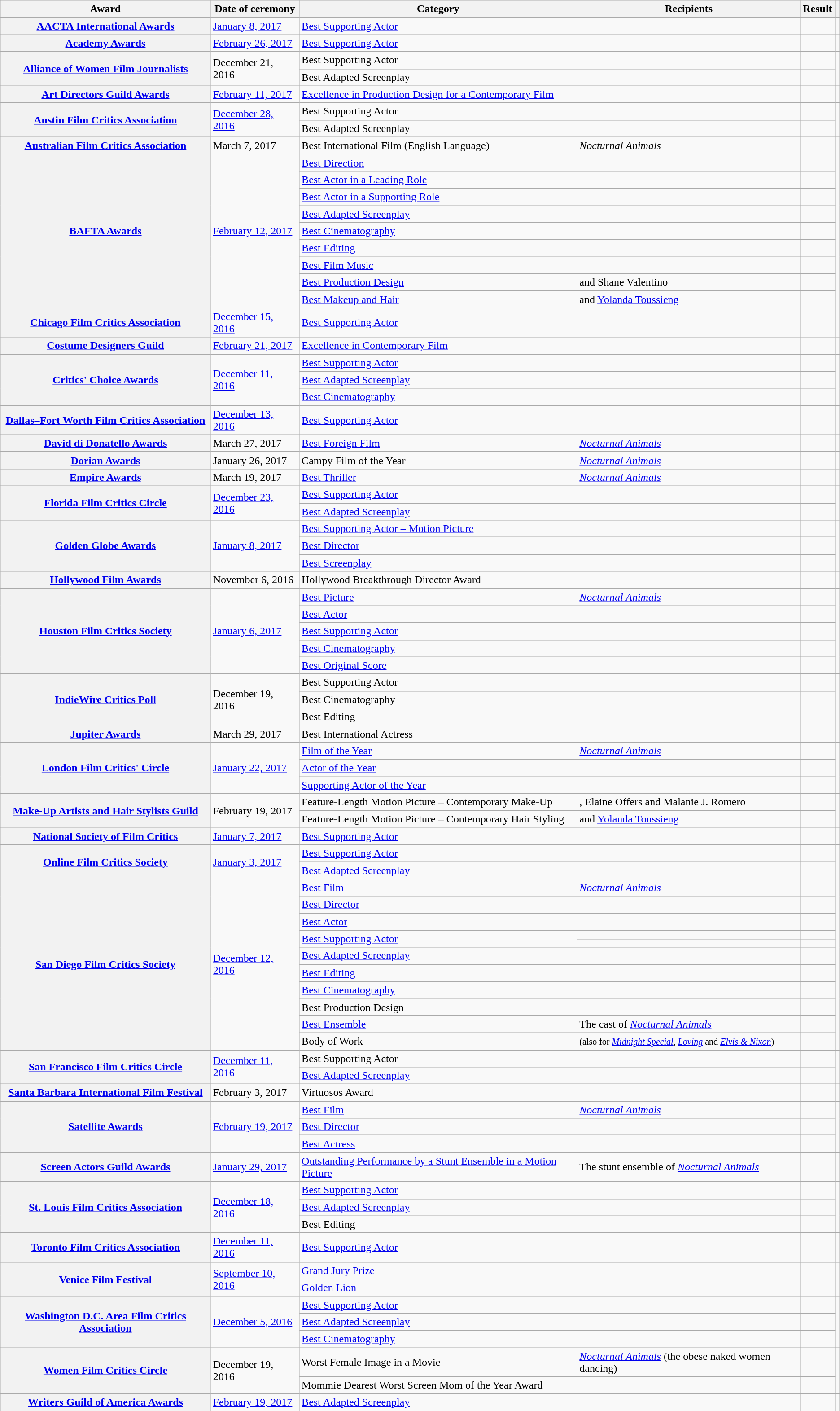<table class="wikitable plainrowheaders sortable">
<tr>
<th scope="col">Award</th>
<th scope="col">Date of ceremony</th>
<th scope="col">Category</th>
<th scope="col">Recipients</th>
<th scope="col">Result</th>
<th scope="col" class="unsortable"></th>
</tr>
<tr>
<th scope="row"><a href='#'>AACTA International Awards</a></th>
<td><a href='#'>January 8, 2017</a></td>
<td><a href='#'>Best Supporting Actor</a></td>
<td></td>
<td></td>
<td style="text-align:center;"></td>
</tr>
<tr>
<th scope="row"><a href='#'>Academy Awards</a></th>
<td><a href='#'>February 26, 2017</a></td>
<td><a href='#'>Best Supporting Actor</a></td>
<td></td>
<td></td>
<td style="text-align:center;"><br></td>
</tr>
<tr>
<th scope="row" rowspan="2"><a href='#'>Alliance of Women Film Journalists</a></th>
<td rowspan="2">December 21, 2016</td>
<td>Best Supporting Actor</td>
<td></td>
<td></td>
<td rowspan="2" style="text-align:center;"><br></td>
</tr>
<tr>
<td>Best Adapted Screenplay</td>
<td></td>
<td></td>
</tr>
<tr>
<th scope="row"><a href='#'>Art Directors Guild Awards</a></th>
<td><a href='#'>February 11, 2017</a></td>
<td><a href='#'>Excellence in Production Design for a Contemporary Film</a></td>
<td></td>
<td></td>
<td style="text-align:center;"></td>
</tr>
<tr>
<th scope="row" rowspan="2"><a href='#'>Austin Film Critics Association</a></th>
<td rowspan="2"><a href='#'>December 28, 2016</a></td>
<td>Best Supporting Actor</td>
<td></td>
<td></td>
<td rowspan="2" style="text-align:center;"><br></td>
</tr>
<tr>
<td>Best Adapted Screenplay</td>
<td></td>
<td></td>
</tr>
<tr>
<th scope="row"><a href='#'>Australian Film Critics Association</a></th>
<td>March 7, 2017</td>
<td>Best International Film (English Language)</td>
<td><em>Nocturnal Animals</em></td>
<td></td>
<td style="text-align:center;"></td>
</tr>
<tr>
<th scope="row" rowspan="9"><a href='#'>BAFTA Awards</a></th>
<td rowspan="9"><a href='#'>February 12, 2017</a></td>
<td><a href='#'>Best Direction</a></td>
<td></td>
<td></td>
<td rowspan="9" style="text-align:center;"></td>
</tr>
<tr>
<td><a href='#'>Best Actor in a Leading Role</a></td>
<td></td>
<td></td>
</tr>
<tr>
<td><a href='#'>Best Actor in a Supporting Role</a></td>
<td></td>
<td></td>
</tr>
<tr>
<td><a href='#'>Best Adapted Screenplay</a></td>
<td></td>
<td></td>
</tr>
<tr>
<td><a href='#'>Best Cinematography</a></td>
<td></td>
<td></td>
</tr>
<tr>
<td><a href='#'>Best Editing</a></td>
<td></td>
<td></td>
</tr>
<tr>
<td><a href='#'>Best Film Music</a></td>
<td></td>
<td></td>
</tr>
<tr>
<td><a href='#'>Best Production Design</a></td>
<td> and Shane Valentino</td>
<td></td>
</tr>
<tr>
<td><a href='#'>Best Makeup and Hair</a></td>
<td> and <a href='#'>Yolanda Toussieng</a></td>
<td></td>
</tr>
<tr>
<th scope="row"><a href='#'>Chicago Film Critics Association</a></th>
<td><a href='#'>December 15, 2016</a></td>
<td><a href='#'>Best Supporting Actor</a></td>
<td></td>
<td></td>
<td style="text-align:center;"></td>
</tr>
<tr>
<th scope="row"><a href='#'>Costume Designers Guild</a></th>
<td><a href='#'>February 21, 2017</a></td>
<td><a href='#'>Excellence in Contemporary Film</a></td>
<td></td>
<td></td>
<td style="text-align:center;"></td>
</tr>
<tr>
<th scope="row" rowspan="3"><a href='#'>Critics' Choice Awards</a></th>
<td rowspan="3"><a href='#'>December 11, 2016</a></td>
<td><a href='#'>Best Supporting Actor</a></td>
<td></td>
<td></td>
<td rowspan="3" style="text-align:center;"></td>
</tr>
<tr>
<td><a href='#'>Best Adapted Screenplay</a></td>
<td></td>
<td></td>
</tr>
<tr>
<td><a href='#'>Best Cinematography</a></td>
<td></td>
<td></td>
</tr>
<tr>
<th scope="row"><a href='#'>Dallas–Fort Worth Film Critics Association</a></th>
<td><a href='#'>December 13, 2016</a></td>
<td><a href='#'>Best Supporting Actor</a></td>
<td></td>
<td></td>
<td style="text-align:center;"></td>
</tr>
<tr>
<th scope="row"><a href='#'>David di Donatello Awards</a></th>
<td>March 27, 2017</td>
<td><a href='#'>Best Foreign Film</a></td>
<td><em><a href='#'>Nocturnal Animals</a></em></td>
<td></td>
<td style="text-align:center;"></td>
</tr>
<tr>
<th scope="row"><a href='#'>Dorian Awards</a></th>
<td>January 26, 2017</td>
<td>Campy Film of the Year</td>
<td><em><a href='#'>Nocturnal Animals</a></em></td>
<td></td>
<td style="text-align:center;"></td>
</tr>
<tr>
<th scope="row"><a href='#'>Empire Awards</a></th>
<td>March 19, 2017</td>
<td><a href='#'>Best Thriller</a></td>
<td><em><a href='#'>Nocturnal Animals</a></em></td>
<td></td>
<td style="text-align:center;"></td>
</tr>
<tr>
<th scope="row" rowspan="2"><a href='#'>Florida Film Critics Circle</a></th>
<td rowspan="2"><a href='#'>December 23, 2016</a></td>
<td><a href='#'>Best Supporting Actor</a></td>
<td></td>
<td></td>
<td rowspan="2" style="text-align:center;"></td>
</tr>
<tr>
<td><a href='#'>Best Adapted Screenplay</a></td>
<td></td>
<td></td>
</tr>
<tr>
<th scope="row" rowspan="3"><a href='#'>Golden Globe Awards</a></th>
<td rowspan="3"><a href='#'>January 8, 2017</a></td>
<td><a href='#'>Best Supporting Actor – Motion Picture</a></td>
<td></td>
<td></td>
<td rowspan="3" style="text-align:center;"></td>
</tr>
<tr>
<td><a href='#'>Best Director</a></td>
<td></td>
<td></td>
</tr>
<tr>
<td><a href='#'>Best Screenplay</a></td>
<td></td>
<td></td>
</tr>
<tr>
<th scope="row"><a href='#'>Hollywood Film Awards</a></th>
<td>November 6, 2016</td>
<td>Hollywood Breakthrough Director Award</td>
<td></td>
<td></td>
<td style="text-align:center;"></td>
</tr>
<tr>
<th scope="row" rowspan="5"><a href='#'>Houston Film Critics Society</a></th>
<td rowspan="5"><a href='#'>January 6, 2017</a></td>
<td><a href='#'>Best Picture</a></td>
<td><em><a href='#'>Nocturnal Animals</a></em></td>
<td></td>
<td rowspan="5" style="text-align:center;"><br></td>
</tr>
<tr>
<td><a href='#'>Best Actor</a></td>
<td></td>
<td></td>
</tr>
<tr>
<td><a href='#'>Best Supporting Actor</a></td>
<td></td>
<td></td>
</tr>
<tr>
<td><a href='#'>Best Cinematography</a></td>
<td></td>
<td></td>
</tr>
<tr>
<td><a href='#'>Best Original Score</a></td>
<td></td>
<td></td>
</tr>
<tr>
<th scope="row" rowspan="3"><a href='#'>IndieWire Critics Poll</a></th>
<td rowspan="3">December 19, 2016</td>
<td>Best Supporting Actor</td>
<td></td>
<td></td>
<td rowspan="3" style="text-align:center;"></td>
</tr>
<tr>
<td>Best Cinematography</td>
<td></td>
<td></td>
</tr>
<tr>
<td>Best Editing</td>
<td></td>
<td></td>
</tr>
<tr>
<th scope="row"><a href='#'>Jupiter Awards</a></th>
<td>March 29, 2017</td>
<td>Best International Actress</td>
<td></td>
<td></td>
<td style="text-align:center;"></td>
</tr>
<tr>
<th scope="row" rowspan="3"><a href='#'>London Film Critics' Circle</a></th>
<td rowspan="3"><a href='#'>January 22, 2017</a></td>
<td><a href='#'>Film of the Year</a></td>
<td><em><a href='#'>Nocturnal Animals</a></em></td>
<td></td>
<td rowspan="3" style="text-align:center;"></td>
</tr>
<tr>
<td><a href='#'>Actor of the Year</a></td>
<td></td>
<td></td>
</tr>
<tr>
<td><a href='#'>Supporting Actor of the Year</a></td>
<td></td>
<td></td>
</tr>
<tr>
<th scope="row" rowspan="2"><a href='#'>Make-Up Artists and Hair Stylists Guild</a></th>
<td rowspan="2">February 19, 2017</td>
<td>Feature-Length Motion Picture – Contemporary Make-Up</td>
<td>, Elaine Offers and Malanie J. Romero</td>
<td></td>
<td rowspan="2" style="text-align:center;"></td>
</tr>
<tr>
<td>Feature-Length Motion Picture – Contemporary Hair Styling</td>
<td> and <a href='#'>Yolanda Toussieng</a></td>
<td></td>
</tr>
<tr>
<th scope="row"><a href='#'>National Society of Film Critics</a></th>
<td><a href='#'>January 7, 2017</a></td>
<td><a href='#'>Best Supporting Actor</a></td>
<td></td>
<td></td>
<td style="text-align:center;"></td>
</tr>
<tr>
<th scope="row" rowspan="2"><a href='#'>Online Film Critics Society</a></th>
<td rowspan="2"><a href='#'>January 3, 2017</a></td>
<td><a href='#'>Best Supporting Actor</a></td>
<td></td>
<td></td>
<td rowspan="2" style="text-align:center;"></td>
</tr>
<tr>
<td><a href='#'>Best Adapted Screenplay</a></td>
<td></td>
<td></td>
</tr>
<tr>
<th scope="row" rowspan="11"><a href='#'>San Diego Film Critics Society</a></th>
<td rowspan="11"><a href='#'>December 12, 2016</a></td>
<td><a href='#'>Best Film</a></td>
<td><em><a href='#'>Nocturnal Animals</a></em></td>
<td></td>
<td rowspan="11" style="text-align:center;"><br></td>
</tr>
<tr>
<td><a href='#'>Best Director</a></td>
<td></td>
<td></td>
</tr>
<tr>
<td><a href='#'>Best Actor</a></td>
<td></td>
<td></td>
</tr>
<tr>
<td rowspan="2"><a href='#'>Best Supporting Actor</a></td>
<td></td>
<td></td>
</tr>
<tr>
<td></td>
<td></td>
</tr>
<tr>
<td><a href='#'>Best Adapted Screenplay</a></td>
<td></td>
<td></td>
</tr>
<tr>
<td><a href='#'>Best Editing</a></td>
<td></td>
<td></td>
</tr>
<tr>
<td><a href='#'>Best Cinematography</a></td>
<td></td>
<td></td>
</tr>
<tr>
<td>Best Production Design</td>
<td></td>
<td></td>
</tr>
<tr>
<td><a href='#'>Best Ensemble</a></td>
<td>The cast of <em><a href='#'>Nocturnal Animals</a></em></td>
<td></td>
</tr>
<tr>
<td>Body of Work</td>
<td> <small>(also for <em><a href='#'>Midnight Special</a></em>, <em><a href='#'>Loving</a></em> and <em><a href='#'>Elvis & Nixon</a></em>)</small></td>
<td></td>
</tr>
<tr>
<th scope="row" rowspan="2"><a href='#'>San Francisco Film Critics Circle</a></th>
<td rowspan="2"><a href='#'>December 11, 2016</a></td>
<td>Best Supporting Actor</td>
<td></td>
<td></td>
<td rowspan="2" style="text-align:center;"><br></td>
</tr>
<tr>
<td><a href='#'>Best Adapted Screenplay</a></td>
<td></td>
<td></td>
</tr>
<tr>
<th scope="row"><a href='#'>Santa Barbara International Film Festival</a></th>
<td>February 3, 2017</td>
<td>Virtuosos Award</td>
<td></td>
<td></td>
<td style="text-align:center;"></td>
</tr>
<tr>
<th scope="row" rowspan="3"><a href='#'>Satellite Awards</a></th>
<td rowspan="3"><a href='#'>February 19, 2017</a></td>
<td><a href='#'>Best Film</a></td>
<td><em><a href='#'>Nocturnal Animals</a></em></td>
<td></td>
<td rowspan="3" style="text-align:center;"></td>
</tr>
<tr>
<td><a href='#'>Best Director</a></td>
<td></td>
<td></td>
</tr>
<tr>
<td><a href='#'>Best Actress</a></td>
<td></td>
<td></td>
</tr>
<tr>
<th scope="row"><a href='#'>Screen Actors Guild Awards</a></th>
<td><a href='#'>January 29, 2017</a></td>
<td><a href='#'>Outstanding Performance by a Stunt Ensemble in a Motion Picture</a></td>
<td>The stunt ensemble of <em><a href='#'>Nocturnal Animals</a></em></td>
<td></td>
<td style="text-align:center;"></td>
</tr>
<tr>
<th scope="row" rowspan="3"><a href='#'>St. Louis Film Critics Association</a></th>
<td rowspan="3"><a href='#'>December 18, 2016</a></td>
<td><a href='#'>Best Supporting Actor</a></td>
<td></td>
<td></td>
<td rowspan="3" style="text-align:center;"></td>
</tr>
<tr>
<td><a href='#'>Best Adapted Screenplay</a></td>
<td></td>
<td></td>
</tr>
<tr>
<td>Best Editing</td>
<td></td>
<td></td>
</tr>
<tr>
<th scope="row"><a href='#'>Toronto Film Critics Association</a></th>
<td><a href='#'>December 11, 2016</a></td>
<td><a href='#'>Best Supporting Actor</a></td>
<td></td>
<td></td>
<td style="text-align:center;"></td>
</tr>
<tr>
<th scope="row" rowspan="2"><a href='#'>Venice Film Festival</a></th>
<td rowspan="2"><a href='#'>September 10, 2016</a></td>
<td><a href='#'>Grand Jury Prize</a></td>
<td></td>
<td></td>
<td rowspan="2" style="text-align:center;"></td>
</tr>
<tr>
<td><a href='#'>Golden Lion</a></td>
<td></td>
<td></td>
</tr>
<tr>
<th scope="row" rowspan="3"><a href='#'>Washington D.C. Area Film Critics Association</a></th>
<td rowspan="3"><a href='#'>December 5, 2016</a></td>
<td><a href='#'>Best Supporting Actor</a></td>
<td></td>
<td></td>
<td rowspan="3" style="text-align:center;"></td>
</tr>
<tr>
<td><a href='#'>Best Adapted Screenplay</a></td>
<td></td>
<td></td>
</tr>
<tr>
<td><a href='#'>Best Cinematography</a></td>
<td></td>
<td></td>
</tr>
<tr>
<th scope="row" rowspan="2"><a href='#'>Women Film Critics Circle</a></th>
<td rowspan="2">December 19, 2016</td>
<td>Worst Female Image in a Movie</td>
<td><em><a href='#'>Nocturnal Animals</a></em> (the obese naked women dancing)</td>
<td></td>
<td rowspan="2" style="text-align:center;"></td>
</tr>
<tr>
<td>Mommie Dearest Worst Screen Mom of the Year Award</td>
<td></td>
<td></td>
</tr>
<tr>
<th scope="row"><a href='#'>Writers Guild of America Awards</a></th>
<td><a href='#'>February 19, 2017</a></td>
<td><a href='#'>Best Adapted Screenplay</a></td>
<td></td>
<td></td>
<td style="text-align:center;"></td>
</tr>
<tr>
</tr>
</table>
